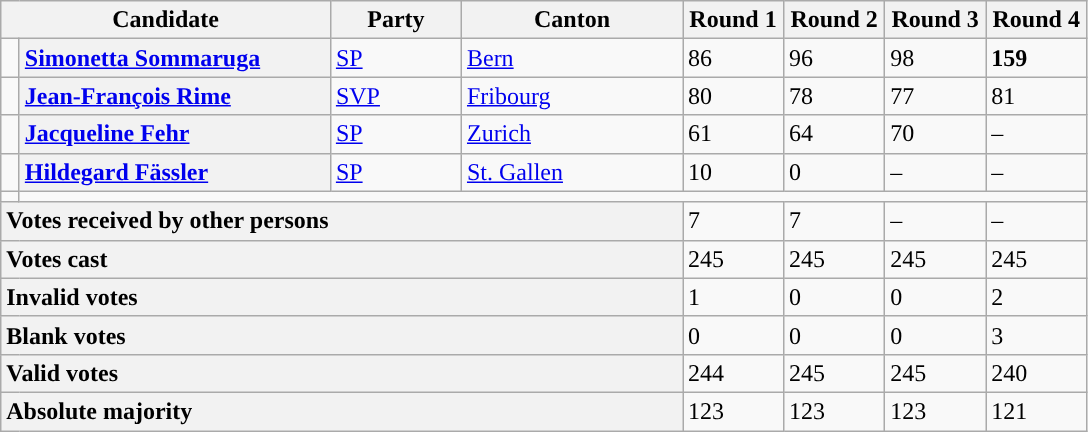<table class="wikitable">
<tr>
<th colspan=2>Candidate</th>
<th>Party</th>
<th>Canton</th>
<th>Round 1</th>
<th>Round 2</th>
<th>Round 3</th>
<th>Round 4</th>
</tr>
<tr>
<td width=5px style="background-color: "></td>
<td style="width:200px; background:#f2f2f2;"><strong><a href='#'>Simonetta Sommaruga</a></strong></td>
<td style="width:80px;"><a href='#'>SP</a></td>
<td style="width:140px;"><a href='#'>Bern</a></td>
<td style="width:60px;">86</td>
<td style="width:60px;">96</td>
<td style="width:60px;">98</td>
<td style="width:60px;"><strong>159</strong></td>
</tr>
<tr>
<td style="background-color: "></td>
<td style="background:#f2f2f2;"><strong><a href='#'>Jean-François Rime</a></strong></td>
<td><a href='#'>SVP</a></td>
<td><a href='#'>Fribourg</a></td>
<td>80</td>
<td>78</td>
<td>77</td>
<td>81</td>
</tr>
<tr>
<td style="background-color: "></td>
<td style="background:#f2f2f2;"><strong><a href='#'>Jacqueline Fehr</a></strong></td>
<td><a href='#'>SP</a></td>
<td><a href='#'>Zurich</a></td>
<td>61</td>
<td>64</td>
<td>70</td>
<td>–</td>
</tr>
<tr>
<td style="background-color: "></td>
<td style="background:#f2f2f2;"><strong><a href='#'>Hildegard Fässler</a></strong></td>
<td><a href='#'>SP</a></td>
<td><a href='#'>St. Gallen</a></td>
<td>10</td>
<td>0</td>
<td>–</td>
<td>–</td>
</tr>
<tr>
<td></td>
</tr>
<tr>
<td colspan="4" style="background:#f2f2f2;"><strong>Votes received by other persons</strong></td>
<td>7</td>
<td>7</td>
<td>–</td>
<td>–</td>
</tr>
<tr>
<td colspan="4" style="background:#f2f2f2;"><strong>Votes cast</strong></td>
<td>245</td>
<td>245</td>
<td>245</td>
<td>245</td>
</tr>
<tr>
<td colspan="4" style="background:#f2f2f2;"><strong>Invalid votes</strong></td>
<td>1</td>
<td>0</td>
<td>0</td>
<td>2</td>
</tr>
<tr>
<td colspan="4" style="background:#f2f2f2;"><strong>Blank votes</strong></td>
<td>0</td>
<td>0</td>
<td>0</td>
<td>3</td>
</tr>
<tr>
<td colspan="4" style="background:#f2f2f2;"><strong>Valid votes</strong></td>
<td>244</td>
<td>245</td>
<td>245</td>
<td>240</td>
</tr>
<tr>
<td colspan="4" style="background:#f2f2f2;"><strong>Absolute majority</strong></td>
<td>123</td>
<td>123</td>
<td>123</td>
<td>121</td>
</tr>
</table>
